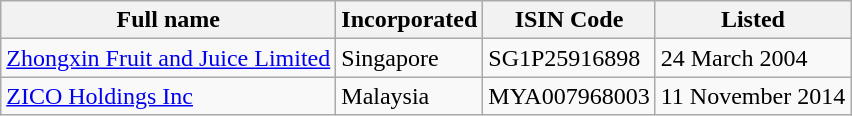<table class="wikitable">
<tr>
<th>Full name</th>
<th>Incorporated</th>
<th>ISIN Code</th>
<th>Listed</th>
</tr>
<tr>
<td><a href='#'>Zhongxin Fruit and Juice Limited</a></td>
<td>Singapore</td>
<td>SG1P25916898</td>
<td>24 March 2004</td>
</tr>
<tr>
<td><a href='#'>ZICO Holdings Inc</a></td>
<td>Malaysia</td>
<td>MYA007968003</td>
<td>11 November 2014</td>
</tr>
</table>
